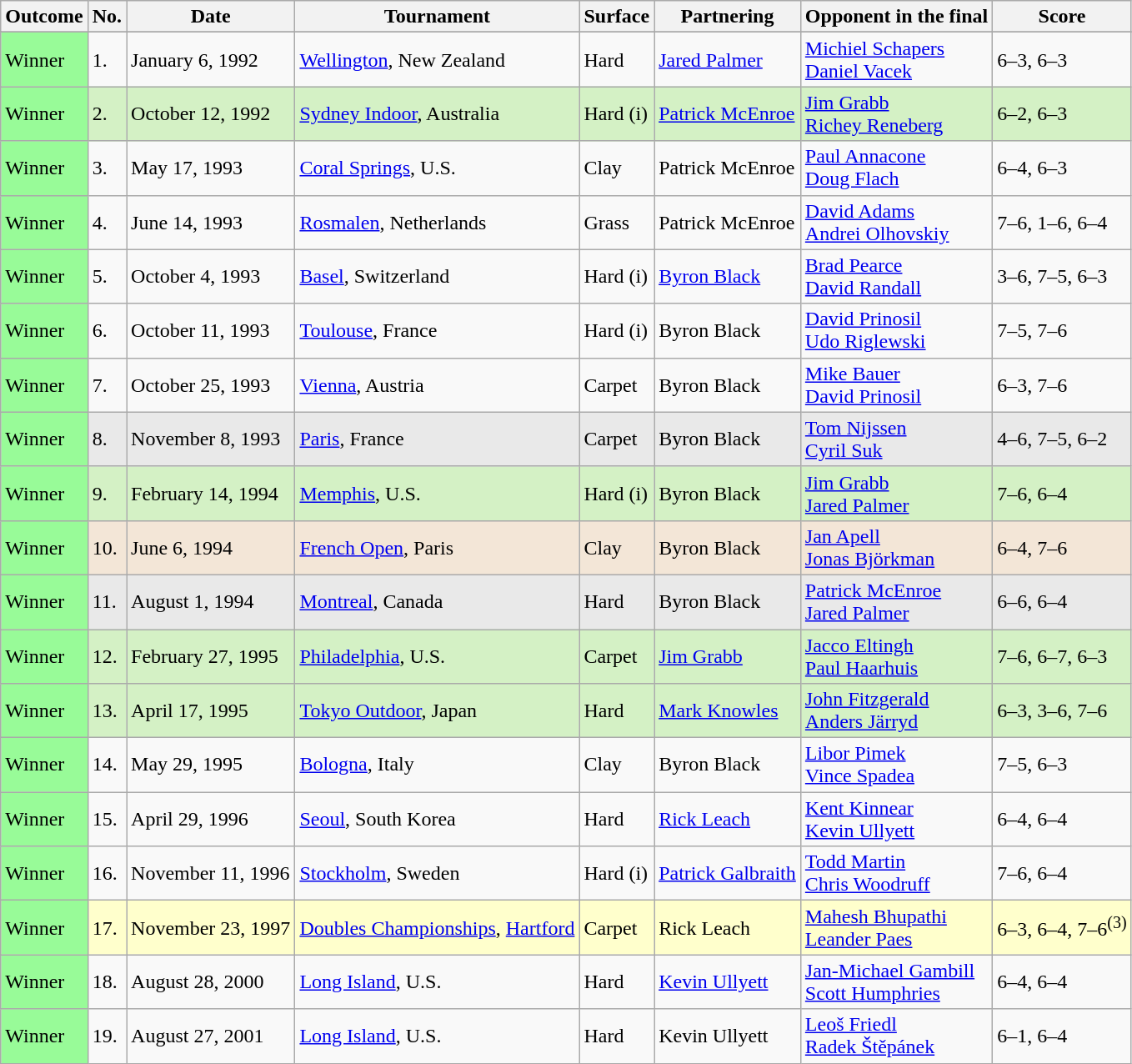<table class="sortable wikitable">
<tr>
<th>Outcome</th>
<th>No.</th>
<th>Date</th>
<th>Tournament</th>
<th>Surface</th>
<th>Partnering</th>
<th>Opponent in the final</th>
<th>Score</th>
</tr>
<tr>
</tr>
<tr>
<td bgcolor=#98fb98>Winner</td>
<td>1.</td>
<td>January 6, 1992</td>
<td><a href='#'>Wellington</a>, New Zealand</td>
<td>Hard</td>
<td> <a href='#'>Jared Palmer</a></td>
<td> <a href='#'>Michiel Schapers</a> <br>  <a href='#'>Daniel Vacek</a></td>
<td>6–3, 6–3</td>
</tr>
<tr bgcolor="#d4f1c5">
<td bgcolor=#98fb98>Winner</td>
<td>2.</td>
<td>October 12, 1992</td>
<td><a href='#'>Sydney Indoor</a>, Australia</td>
<td>Hard (i)</td>
<td> <a href='#'>Patrick McEnroe</a></td>
<td> <a href='#'>Jim Grabb</a> <br>  <a href='#'>Richey Reneberg</a></td>
<td>6–2, 6–3</td>
</tr>
<tr>
<td bgcolor=#98fb98>Winner</td>
<td>3.</td>
<td>May 17, 1993</td>
<td><a href='#'>Coral Springs</a>, U.S.</td>
<td>Clay</td>
<td> Patrick McEnroe</td>
<td> <a href='#'>Paul Annacone</a> <br>  <a href='#'>Doug Flach</a></td>
<td>6–4, 6–3</td>
</tr>
<tr>
<td bgcolor=#98fb98>Winner</td>
<td>4.</td>
<td>June 14, 1993</td>
<td><a href='#'>Rosmalen</a>, Netherlands</td>
<td>Grass</td>
<td> Patrick McEnroe</td>
<td> <a href='#'>David Adams</a> <br>  <a href='#'>Andrei Olhovskiy</a></td>
<td>7–6, 1–6, 6–4</td>
</tr>
<tr>
<td bgcolor=#98fb98>Winner</td>
<td>5.</td>
<td>October 4, 1993</td>
<td><a href='#'>Basel</a>, Switzerland</td>
<td>Hard (i)</td>
<td> <a href='#'>Byron Black</a></td>
<td> <a href='#'>Brad Pearce</a> <br>  <a href='#'>David Randall</a></td>
<td>3–6, 7–5, 6–3</td>
</tr>
<tr>
<td bgcolor=#98fb98>Winner</td>
<td>6.</td>
<td>October 11, 1993</td>
<td><a href='#'>Toulouse</a>, France</td>
<td>Hard (i)</td>
<td> Byron Black</td>
<td> <a href='#'>David Prinosil</a> <br>  <a href='#'>Udo Riglewski</a></td>
<td>7–5, 7–6</td>
</tr>
<tr>
<td bgcolor=#98fb98>Winner</td>
<td>7.</td>
<td>October 25, 1993</td>
<td><a href='#'>Vienna</a>, Austria</td>
<td>Carpet</td>
<td> Byron Black</td>
<td> <a href='#'>Mike Bauer</a> <br>  <a href='#'>David Prinosil</a></td>
<td>6–3, 7–6</td>
</tr>
<tr bgcolor="#e9e9e9">
<td bgcolor=#98fb98>Winner</td>
<td>8.</td>
<td>November 8, 1993</td>
<td><a href='#'>Paris</a>, France</td>
<td>Carpet</td>
<td> Byron Black</td>
<td> <a href='#'>Tom Nijssen</a> <br>  <a href='#'>Cyril Suk</a></td>
<td>4–6, 7–5, 6–2</td>
</tr>
<tr bgcolor="#d4f1c5">
<td bgcolor=#98fb98>Winner</td>
<td>9.</td>
<td>February 14, 1994</td>
<td><a href='#'>Memphis</a>, U.S.</td>
<td>Hard (i)</td>
<td> Byron Black</td>
<td> <a href='#'>Jim Grabb</a> <br>  <a href='#'>Jared Palmer</a></td>
<td>7–6, 6–4</td>
</tr>
<tr bgcolor="#f3e6d7">
<td bgcolor=#98fb98>Winner</td>
<td>10.</td>
<td>June 6, 1994</td>
<td><a href='#'>French Open</a>, Paris</td>
<td>Clay</td>
<td> Byron Black</td>
<td> <a href='#'>Jan Apell</a> <br>  <a href='#'>Jonas Björkman</a></td>
<td>6–4, 7–6</td>
</tr>
<tr bgcolor="#e9e9e9">
<td bgcolor=#98fb98>Winner</td>
<td>11.</td>
<td>August 1, 1994</td>
<td><a href='#'>Montreal</a>, Canada</td>
<td>Hard</td>
<td> Byron Black</td>
<td> <a href='#'>Patrick McEnroe</a> <br>  <a href='#'>Jared Palmer</a></td>
<td>6–6, 6–4</td>
</tr>
<tr bgcolor="#d4f1c5">
<td bgcolor=#98fb98>Winner</td>
<td>12.</td>
<td>February 27, 1995</td>
<td><a href='#'>Philadelphia</a>, U.S.</td>
<td>Carpet</td>
<td> <a href='#'>Jim Grabb</a></td>
<td> <a href='#'>Jacco Eltingh</a> <br>  <a href='#'>Paul Haarhuis</a></td>
<td>7–6, 6–7, 6–3</td>
</tr>
<tr bgcolor="#d4f1c5">
<td bgcolor=#98fb98>Winner</td>
<td>13.</td>
<td>April 17, 1995</td>
<td><a href='#'>Tokyo Outdoor</a>, Japan</td>
<td>Hard</td>
<td> <a href='#'>Mark Knowles</a></td>
<td> <a href='#'>John Fitzgerald</a> <br>  <a href='#'>Anders Järryd</a></td>
<td>6–3, 3–6, 7–6</td>
</tr>
<tr>
<td bgcolor=#98fb98>Winner</td>
<td>14.</td>
<td>May 29, 1995</td>
<td><a href='#'>Bologna</a>, Italy</td>
<td>Clay</td>
<td> Byron Black</td>
<td> <a href='#'>Libor Pimek</a> <br>  <a href='#'>Vince Spadea</a></td>
<td>7–5, 6–3</td>
</tr>
<tr>
<td bgcolor=#98fb98>Winner</td>
<td>15.</td>
<td>April 29, 1996</td>
<td><a href='#'>Seoul</a>, South Korea</td>
<td>Hard</td>
<td> <a href='#'>Rick Leach</a></td>
<td> <a href='#'>Kent Kinnear</a> <br>  <a href='#'>Kevin Ullyett</a></td>
<td>6–4, 6–4</td>
</tr>
<tr>
<td bgcolor=#98fb98>Winner</td>
<td>16.</td>
<td>November 11, 1996</td>
<td><a href='#'>Stockholm</a>, Sweden</td>
<td>Hard (i)</td>
<td> <a href='#'>Patrick Galbraith</a></td>
<td> <a href='#'>Todd Martin</a> <br>  <a href='#'>Chris Woodruff</a></td>
<td>7–6, 6–4</td>
</tr>
<tr bgcolor="ffffcc">
<td bgcolor=#98fb98>Winner</td>
<td>17.</td>
<td>November 23, 1997</td>
<td><a href='#'>Doubles Championships</a>, <a href='#'>Hartford</a></td>
<td>Carpet</td>
<td> Rick Leach</td>
<td> <a href='#'>Mahesh Bhupathi</a> <br>  <a href='#'>Leander Paes</a></td>
<td>6–3, 6–4, 7–6<sup>(3)</sup></td>
</tr>
<tr>
<td bgcolor=#98fb98>Winner</td>
<td>18.</td>
<td>August 28, 2000</td>
<td><a href='#'>Long Island</a>, U.S.</td>
<td>Hard</td>
<td> <a href='#'>Kevin Ullyett</a></td>
<td> <a href='#'>Jan-Michael Gambill</a> <br>  <a href='#'>Scott Humphries</a></td>
<td>6–4, 6–4</td>
</tr>
<tr>
<td bgcolor=#98fb98>Winner</td>
<td>19.</td>
<td>August 27, 2001</td>
<td><a href='#'>Long Island</a>, U.S.</td>
<td>Hard</td>
<td> Kevin Ullyett</td>
<td> <a href='#'>Leoš Friedl</a> <br>  <a href='#'>Radek Štěpánek</a></td>
<td>6–1, 6–4</td>
</tr>
</table>
